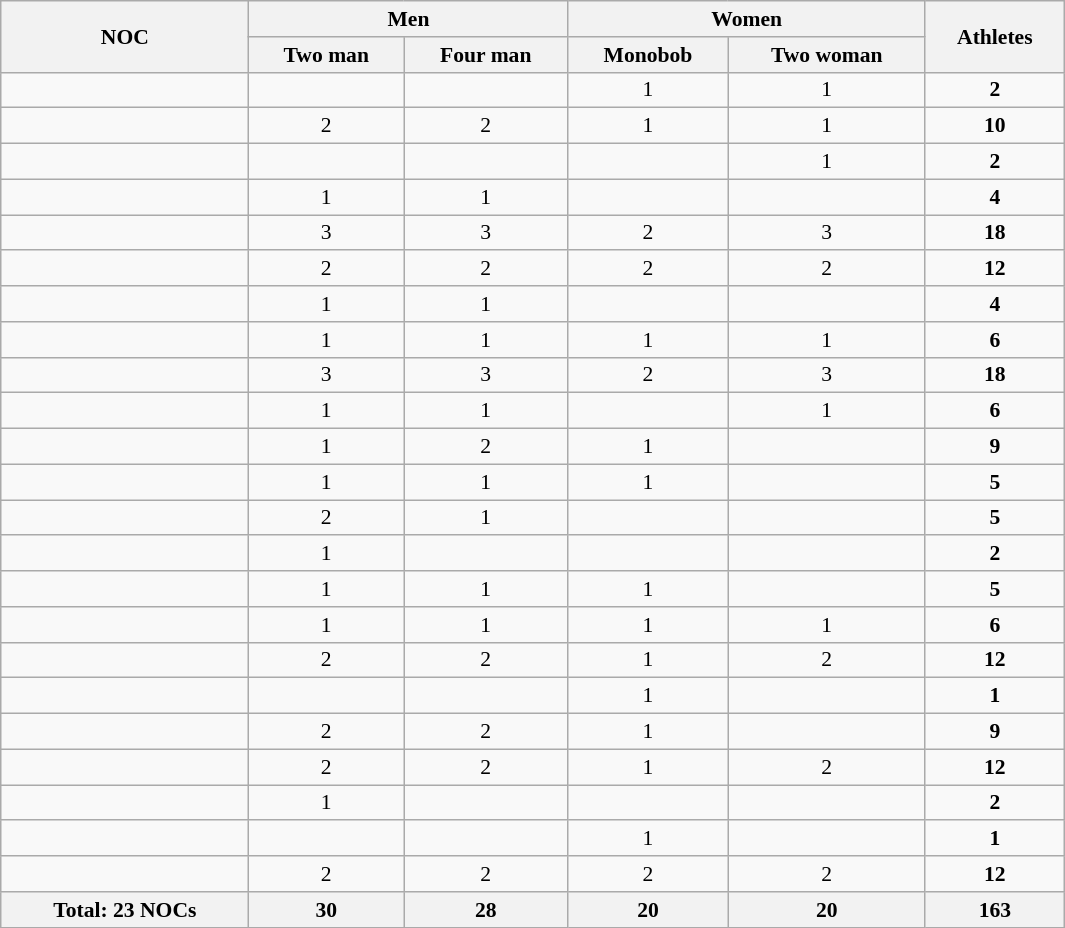<table class="wikitable sortable" width=710 style="text-align:center; font-size:90%">
<tr>
<th rowspan="2" align="left">NOC</th>
<th colspan="2">Men</th>
<th colspan="2">Women</th>
<th rowspan="2">Athletes</th>
</tr>
<tr>
<th>Two man</th>
<th>Four man</th>
<th>Monobob</th>
<th>Two woman</th>
</tr>
<tr>
<td align="left"></td>
<td></td>
<td></td>
<td>1</td>
<td>1</td>
<td><strong>2</strong></td>
</tr>
<tr>
<td align="left"></td>
<td>2</td>
<td>2</td>
<td>1</td>
<td>1</td>
<td><strong>10</strong></td>
</tr>
<tr>
<td align="left"></td>
<td></td>
<td></td>
<td></td>
<td>1</td>
<td><strong>2</strong></td>
</tr>
<tr>
<td align="left"></td>
<td>1</td>
<td>1</td>
<td></td>
<td></td>
<td><strong>4</strong></td>
</tr>
<tr>
<td align="left"></td>
<td>3</td>
<td>3</td>
<td>2</td>
<td>3</td>
<td><strong>18</strong></td>
</tr>
<tr>
<td align="left"></td>
<td>2</td>
<td>2</td>
<td>2</td>
<td>2</td>
<td><strong>12</strong></td>
</tr>
<tr>
<td align="left"></td>
<td>1</td>
<td>1</td>
<td></td>
<td></td>
<td><strong>4</strong></td>
</tr>
<tr>
<td align="left"></td>
<td>1</td>
<td>1</td>
<td>1</td>
<td>1</td>
<td><strong>6</strong></td>
</tr>
<tr>
<td align="left"></td>
<td>3</td>
<td>3</td>
<td>2</td>
<td>3</td>
<td><strong>18</strong></td>
</tr>
<tr>
<td align="left"></td>
<td>1</td>
<td>1</td>
<td></td>
<td>1</td>
<td><strong>6</strong></td>
</tr>
<tr>
<td align="left"></td>
<td>1</td>
<td>2</td>
<td>1</td>
<td></td>
<td><strong>9</strong></td>
</tr>
<tr>
<td align="left"></td>
<td>1</td>
<td>1</td>
<td>1</td>
<td></td>
<td><strong>5</strong></td>
</tr>
<tr>
<td align="left"></td>
<td>2</td>
<td>1</td>
<td></td>
<td></td>
<td><strong>5</strong></td>
</tr>
<tr>
<td align="left"></td>
<td>1</td>
<td></td>
<td></td>
<td></td>
<td><strong>2</strong></td>
</tr>
<tr>
<td align="left"></td>
<td>1</td>
<td>1</td>
<td>1</td>
<td></td>
<td><strong>5</strong></td>
</tr>
<tr>
<td align="left"></td>
<td>1</td>
<td>1</td>
<td>1</td>
<td>1</td>
<td><strong>6</strong></td>
</tr>
<tr>
<td align="left"></td>
<td>2</td>
<td>2</td>
<td>1</td>
<td>2</td>
<td><strong>12</strong></td>
</tr>
<tr>
<td align="left"></td>
<td></td>
<td></td>
<td>1</td>
<td></td>
<td><strong>1</strong></td>
</tr>
<tr>
<td align="left"></td>
<td>2</td>
<td>2</td>
<td>1</td>
<td></td>
<td><strong>9</strong></td>
</tr>
<tr>
<td align="left"></td>
<td>2</td>
<td>2</td>
<td>1</td>
<td>2</td>
<td><strong>12</strong></td>
</tr>
<tr>
<td align="left"></td>
<td>1</td>
<td></td>
<td></td>
<td></td>
<td><strong>2</strong></td>
</tr>
<tr>
<td align="left"></td>
<td></td>
<td></td>
<td>1</td>
<td></td>
<td><strong>1</strong></td>
</tr>
<tr>
<td align="left"></td>
<td>2</td>
<td>2</td>
<td>2</td>
<td>2</td>
<td><strong>12</strong></td>
</tr>
<tr>
<th>Total: 23 NOCs</th>
<th>30</th>
<th>28</th>
<th>20</th>
<th>20</th>
<th>163</th>
</tr>
</table>
